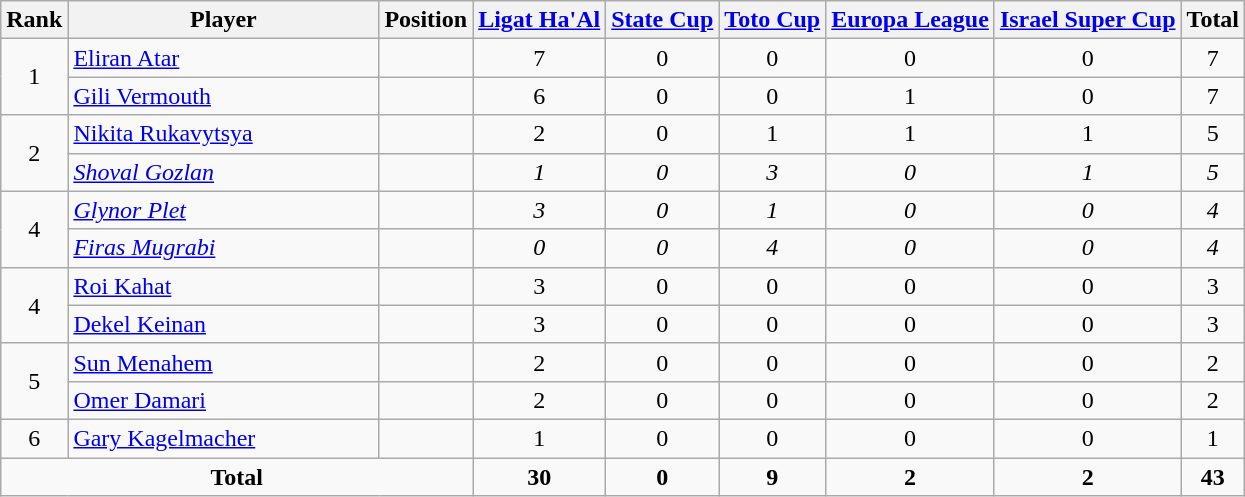<table class="wikitable">
<tr>
<th>Rank</th>
<th style="width:200px;">Player</th>
<th>Position</th>
<th><a href='#'>Ligat Ha'Al</a></th>
<th><a href='#'>State Cup</a></th>
<th><a href='#'>Toto Cup</a></th>
<th><a href='#'>Europa League</a></th>
<th><a href='#'>Israel Super Cup</a></th>
<th>Total</th>
</tr>
<tr>
<td align=center rowspan=2>1</td>
<td> <a href='#'>Eliran Atar</a></td>
<td align=center></td>
<td align=center>7</td>
<td align=center>0</td>
<td align=center>0</td>
<td align=center>0</td>
<td align=center>0</td>
<td align=center>7</td>
</tr>
<tr>
<td> <a href='#'>Gili Vermouth</a></td>
<td align=center></td>
<td align=center>6</td>
<td align=center>0</td>
<td align=center>0</td>
<td align=center>1</td>
<td align=center>0</td>
<td align=center>7</td>
</tr>
<tr>
<td align=center rowspan=2>2</td>
<td> <a href='#'>Nikita Rukavytsya</a></td>
<td align=center></td>
<td align=center>2</td>
<td align=center>0</td>
<td align=center>1</td>
<td align=center>1</td>
<td align=center>1</td>
<td align=center>5</td>
</tr>
<tr>
<td> <em><a href='#'>Shoval Gozlan</a></em></td>
<td align=center></td>
<td align=center><em>1</em></td>
<td align=center><em>0</em></td>
<td align=center><em>3</em></td>
<td align=center><em>0</em></td>
<td align=center><em>1</em></td>
<td align=center><em>5</em></td>
</tr>
<tr>
<td align=center rowspan=2>4</td>
<td> <em><a href='#'>Glynor Plet</a></em></td>
<td align=center></td>
<td align=center><em>3</em></td>
<td align=center><em>0</em></td>
<td align=center><em>1</em></td>
<td align=center><em>0</em></td>
<td align=center><em>0</em></td>
<td align=center><em>4</em></td>
</tr>
<tr>
<td> <em><a href='#'>Firas Mugrabi</a></em></td>
<td align=center></td>
<td align=center><em>0</em></td>
<td align=center><em>0</em></td>
<td align=center><em>4</em></td>
<td align=center><em>0</em></td>
<td align=center><em>0</em></td>
<td align=center><em>4</em></td>
</tr>
<tr>
<td align=center rowspan=2>4</td>
<td> <a href='#'>Roi Kahat</a></td>
<td align=center></td>
<td align=center>3</td>
<td align=center>0</td>
<td align=center>0</td>
<td align=center>0</td>
<td align=center>0</td>
<td align=center>3</td>
</tr>
<tr>
<td> <a href='#'>Dekel Keinan</a></td>
<td align=center></td>
<td align=center>3</td>
<td align=center>0</td>
<td align=center>0</td>
<td align=center>0</td>
<td align=center>0</td>
<td align=center>3</td>
</tr>
<tr>
<td align=center rowspan=2>5</td>
<td> <a href='#'>Sun Menahem</a></td>
<td align=center></td>
<td align=center>2</td>
<td align=center>0</td>
<td align=center>0</td>
<td align=center>0</td>
<td align=center>0</td>
<td align=center>2</td>
</tr>
<tr>
<td> <a href='#'>Omer Damari</a></td>
<td align=center></td>
<td align=center>2</td>
<td align=center>0</td>
<td align=center>0</td>
<td align=center>0</td>
<td align=center>0</td>
<td align=center>2</td>
</tr>
<tr>
<td align=center>6</td>
<td> <a href='#'>Gary Kagelmacher</a></td>
<td align=center></td>
<td align=center>1</td>
<td align=center>0</td>
<td align=center>0</td>
<td align=center>0</td>
<td align=center>0</td>
<td align=center>1</td>
</tr>
<tr>
<td align=center colspan=3><strong>Total</strong></td>
<td align=center><strong>30</strong></td>
<td align=center><strong>0</strong></td>
<td align=center><strong>9</strong></td>
<td align=center><strong>2</strong></td>
<td align=center><strong>2</strong></td>
<td align=center><strong>43</strong></td>
</tr>
</table>
